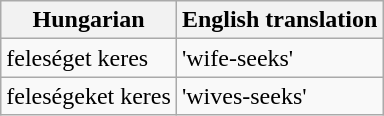<table class="wikitable">
<tr>
<th>Hungarian</th>
<th>English translation</th>
</tr>
<tr>
<td>feleséget keres</td>
<td>'wife-seeks'</td>
</tr>
<tr>
<td>feleségeket keres</td>
<td>'wives-seeks'</td>
</tr>
</table>
